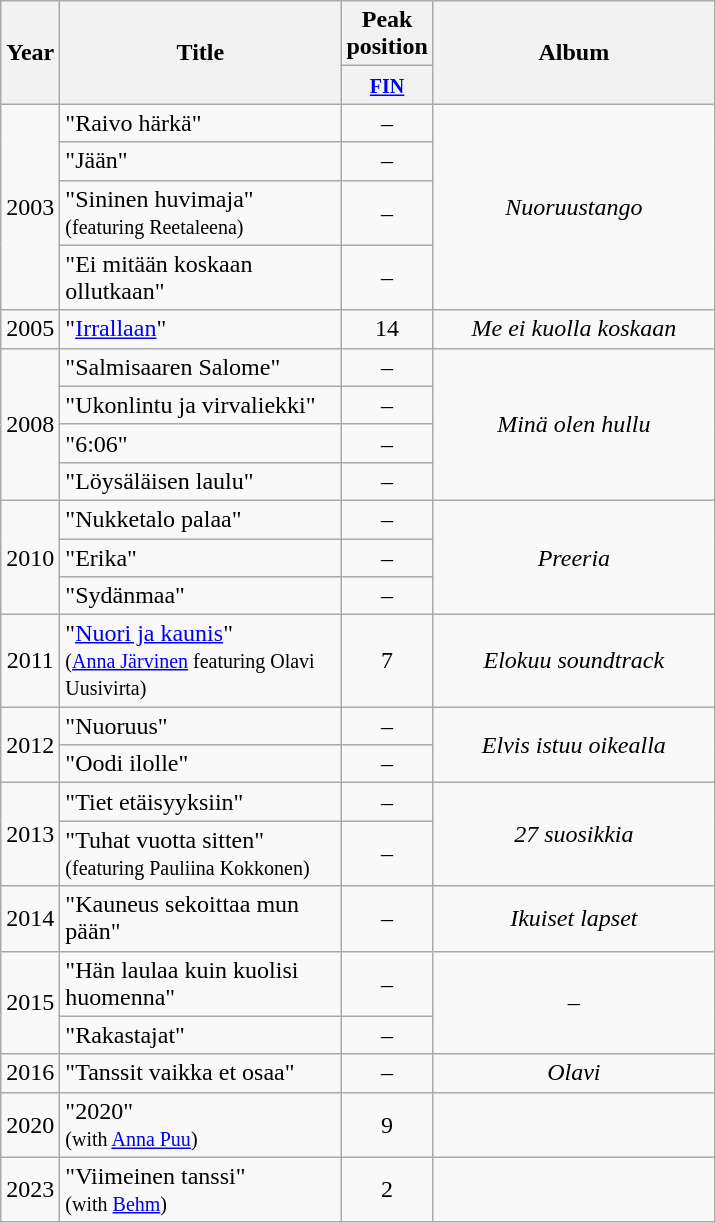<table class="wikitable">
<tr>
<th align="center" rowspan="2">Year</th>
<th align="center" rowspan="2" width="180">Title</th>
<th align="center" colspan="1">Peak position</th>
<th align="center" rowspan="2" width="180">Album</th>
</tr>
<tr>
<th width="20"><small><a href='#'>FIN</a></small><br></th>
</tr>
<tr>
<td align="center" rowspan="4">2003</td>
<td>"Raivo härkä"</td>
<td align="center">–</td>
<td align="center" rowspan="4"><em>Nuoruustango</em></td>
</tr>
<tr>
<td>"Jään"</td>
<td align="center">–</td>
</tr>
<tr>
<td>"Sininen huvimaja" <br><small>(featuring Reetaleena)</small></td>
<td align="center">–</td>
</tr>
<tr>
<td>"Ei mitään koskaan ollutkaan"</td>
<td align="center">–</td>
</tr>
<tr>
<td align="center">2005</td>
<td>"<a href='#'>Irrallaan</a>"</td>
<td align="center">14</td>
<td align="center"><em>Me ei kuolla koskaan</em></td>
</tr>
<tr>
<td align="center" rowspan="4">2008</td>
<td>"Salmisaaren Salome"</td>
<td align="center">–</td>
<td align="center" rowspan="4"><em>Minä olen hullu</em></td>
</tr>
<tr>
<td>"Ukonlintu ja virvaliekki"</td>
<td align="center">–</td>
</tr>
<tr>
<td>"6:06"</td>
<td align="center">–</td>
</tr>
<tr>
<td>"Löysäläisen laulu"</td>
<td align="center">–</td>
</tr>
<tr>
<td align="center" rowspan="3">2010</td>
<td>"Nukketalo palaa"</td>
<td align="center">–</td>
<td align="center" rowspan="3"><em>Preeria</em></td>
</tr>
<tr>
<td>"Erika"</td>
<td align="center">–</td>
</tr>
<tr>
<td>"Sydänmaa"</td>
<td align="center">–</td>
</tr>
<tr>
<td align="center">2011</td>
<td>"<a href='#'>Nuori ja kaunis</a>"<br><small>(<a href='#'>Anna Järvinen</a> featuring Olavi Uusivirta)</small></td>
<td align="center">7</td>
<td align="center"><em>Elokuu soundtrack</em></td>
</tr>
<tr>
<td align="center" rowspan="2">2012</td>
<td>"Nuoruus"</td>
<td align="center">–</td>
<td align="center" rowspan="2"><em>Elvis istuu oikealla</em></td>
</tr>
<tr>
<td>"Oodi ilolle"</td>
<td align="center">–</td>
</tr>
<tr>
<td align="center" rowspan="2">2013</td>
<td>"Tiet etäisyyksiin"</td>
<td align="center">–</td>
<td align="center" rowspan="2"><em>27 suosikkia</em></td>
</tr>
<tr>
<td>"Tuhat vuotta sitten"<br><small>(featuring Pauliina Kokkonen)</small></td>
<td align="center">–</td>
</tr>
<tr>
<td align="center">2014</td>
<td>"Kauneus sekoittaa mun pään"</td>
<td align="center">–</td>
<td align="center"><em>Ikuiset lapset</em></td>
</tr>
<tr>
<td align="center" rowspan="2">2015</td>
<td>"Hän laulaa kuin kuolisi huomenna"</td>
<td align="center">–</td>
<td align="center" rowspan="2">–</td>
</tr>
<tr>
<td>"Rakastajat"</td>
<td align="center">–</td>
</tr>
<tr>
<td align="center">2016</td>
<td>"Tanssit vaikka et osaa"</td>
<td align="center">–</td>
<td align="center"><em>Olavi</em></td>
</tr>
<tr>
<td align="center">2020</td>
<td>"2020"<br><small>(with <a href='#'>Anna Puu</a>)</small></td>
<td align="center">9<br></td>
<td align="center"></td>
</tr>
<tr>
<td align="center">2023</td>
<td>"Viimeinen tanssi"<br><small>(with <a href='#'>Behm</a>)</small></td>
<td align="center">2<br></td>
<td align="center"></td>
</tr>
</table>
